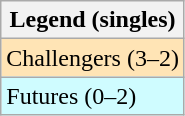<table class="wikitable">
<tr>
<th>Legend (singles)</th>
</tr>
<tr bgcolor="moccasin">
<td>Challengers (3–2)</td>
</tr>
<tr bgcolor="CFFCFF">
<td>Futures (0–2)</td>
</tr>
</table>
